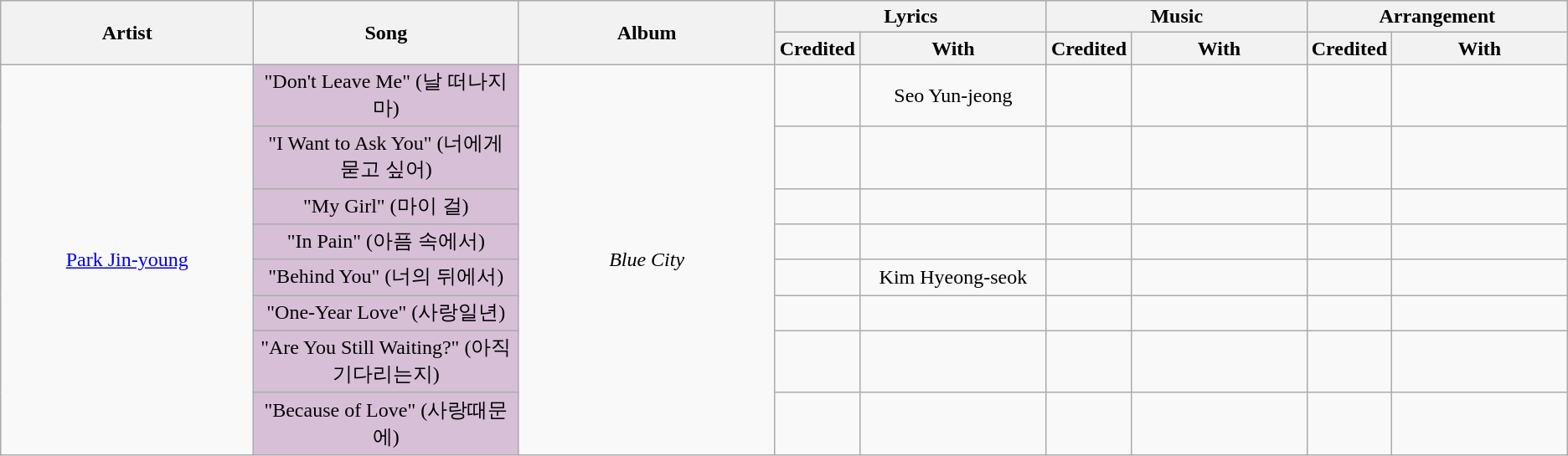<table class="wikitable plainrowheaders" style="text-align:center;">
<tr>
<th rowspan="2" width="300px">Artist</th>
<th rowspan="2" width="300px">Song</th>
<th rowspan="2" width="300px">Album</th>
<th colspan="2">Lyrics</th>
<th colspan="2">Music</th>
<th colspan="2">Arrangement</th>
</tr>
<tr>
<th width="50px">Credited</th>
<th width="200px">With</th>
<th width="50px">Credited</th>
<th width="200px">With</th>
<th width="50px">Credited</th>
<th width="200px">With</th>
</tr>
<tr>
<td rowspan="8"><a href='#'>Park Jin-young</a></td>
<td style="background-color:#D8BFD8">"Don't Leave Me" (날 떠나지마)</td>
<td rowspan="8"><em>Blue City</em></td>
<td></td>
<td>Seo Yun-jeong</td>
<td></td>
<td></td>
<td></td>
<td></td>
</tr>
<tr>
<td style="background-color:#D8BFD8">"I Want to Ask You" (너에게 묻고 싶어)</td>
<td></td>
<td></td>
<td></td>
<td></td>
<td></td>
<td></td>
</tr>
<tr>
<td style="background-color:#D8BFD8">"My Girl" (마이 걸)</td>
<td></td>
<td></td>
<td></td>
<td></td>
<td></td>
<td></td>
</tr>
<tr>
<td style="background-color:#D8BFD8">"In Pain" (아픔 속에서)</td>
<td></td>
<td></td>
<td></td>
<td></td>
<td></td>
<td></td>
</tr>
<tr>
<td style="background-color:#D8BFD8">"Behind You" (너의 뒤에서)</td>
<td></td>
<td>Kim Hyeong-seok</td>
<td></td>
<td></td>
<td></td>
<td></td>
</tr>
<tr>
<td style="background-color:#D8BFD8">"One-Year Love" (사랑일년)</td>
<td></td>
<td></td>
<td></td>
<td></td>
<td></td>
<td></td>
</tr>
<tr>
<td style="background-color:#D8BFD8">"Are You Still Waiting?" (아직 기다리는지)</td>
<td></td>
<td></td>
<td></td>
<td></td>
<td></td>
<td></td>
</tr>
<tr>
<td style="background-color:#D8BFD8">"Because of Love" (사랑때문에)</td>
<td></td>
<td></td>
<td></td>
<td></td>
<td></td>
<td></td>
</tr>
</table>
